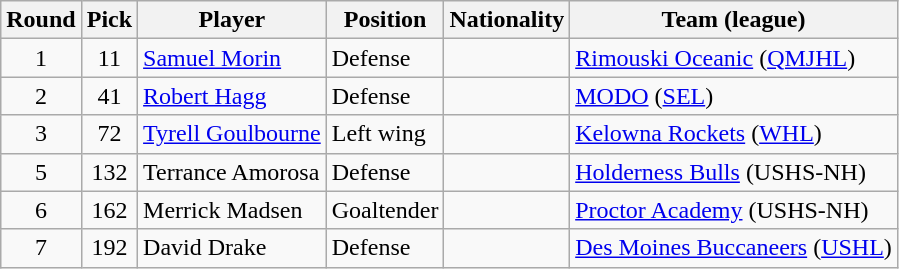<table class="wikitable">
<tr>
<th>Round</th>
<th>Pick</th>
<th>Player</th>
<th>Position</th>
<th>Nationality</th>
<th>Team (league)</th>
</tr>
<tr>
<td style="text-align:center">1</td>
<td style="text-align:center">11</td>
<td><a href='#'>Samuel Morin</a></td>
<td>Defense</td>
<td></td>
<td><a href='#'>Rimouski Oceanic</a> (<a href='#'>QMJHL</a>)</td>
</tr>
<tr>
<td style="text-align:center">2</td>
<td style="text-align:center">41</td>
<td><a href='#'>Robert Hagg</a></td>
<td>Defense</td>
<td></td>
<td><a href='#'>MODO</a> (<a href='#'>SEL</a>)</td>
</tr>
<tr>
<td style="text-align:center">3</td>
<td style="text-align:center">72</td>
<td><a href='#'>Tyrell Goulbourne</a></td>
<td>Left wing</td>
<td></td>
<td><a href='#'>Kelowna Rockets</a> (<a href='#'>WHL</a>)</td>
</tr>
<tr>
<td style="text-align:center">5</td>
<td style="text-align:center">132</td>
<td>Terrance Amorosa</td>
<td>Defense</td>
<td></td>
<td><a href='#'>Holderness Bulls</a> (USHS-NH)</td>
</tr>
<tr>
<td style="text-align:center">6</td>
<td style="text-align:center">162</td>
<td>Merrick Madsen</td>
<td>Goaltender</td>
<td></td>
<td><a href='#'>Proctor Academy</a> (USHS-NH)</td>
</tr>
<tr>
<td style="text-align:center">7</td>
<td style="text-align:center">192</td>
<td>David Drake</td>
<td>Defense</td>
<td></td>
<td><a href='#'>Des Moines Buccaneers</a> (<a href='#'>USHL</a>)</td>
</tr>
</table>
